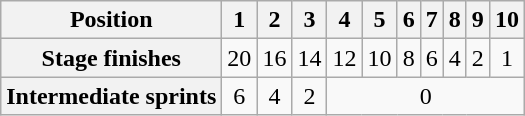<table class="wikitable floatright" style="text-align: center">
<tr>
<th scope="col">Position</th>
<th scope="col">1</th>
<th scope="col">2</th>
<th scope="col">3</th>
<th scope="col">4</th>
<th scope="col">5</th>
<th scope="col">6</th>
<th scope="col">7</th>
<th scope="col">8</th>
<th scope="col">9</th>
<th scope="col">10</th>
</tr>
<tr>
<th scope="row">Stage finishes</th>
<td>20</td>
<td>16</td>
<td>14</td>
<td>12</td>
<td>10</td>
<td>8</td>
<td>6</td>
<td>4</td>
<td>2</td>
<td>1</td>
</tr>
<tr>
<th scope="row">Intermediate sprints</th>
<td>6</td>
<td>4</td>
<td>2</td>
<td colspan=7>0</td>
</tr>
</table>
